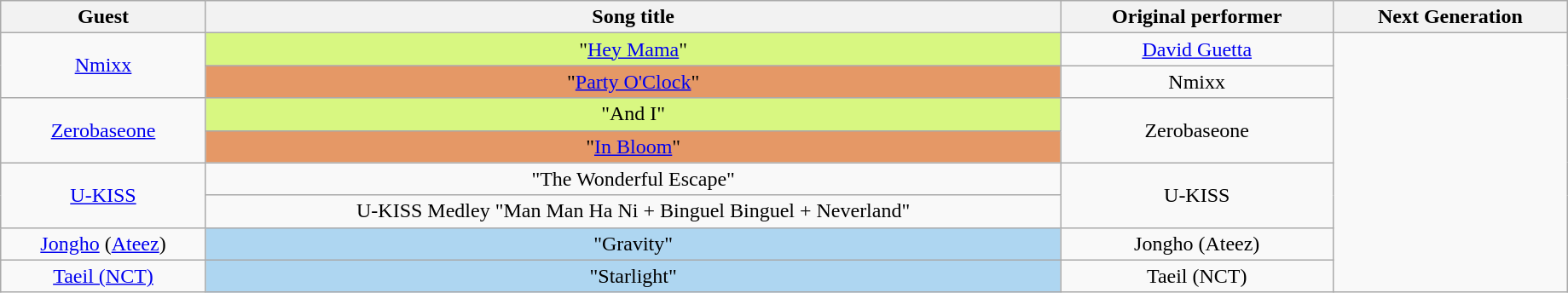<table Class ="wikitable" style="text-align:center; clear:both; text-align:center; width:97%">
<tr>
<th>Guest</th>
<th>Song title</th>
<th>Original performer</th>
<th>Next Generation</th>
</tr>
<tr>
<td rowspan="2"><a href='#'>Nmixx</a></td>
<td bgcolor="#D8F781">"<a href='#'>Hey Mama</a>"</td>
<td><a href='#'>David Guetta</a></td>
<td rowspan="8"></td>
</tr>
<tr>
<td bgcolor="#E59866">"<a href='#'>Party O'Clock</a>"</td>
<td>Nmixx</td>
</tr>
<tr>
<td rowspan="2"><a href='#'>Zerobaseone</a></td>
<td bgcolor="#D8F781">"And I"</td>
<td rowspan="2">Zerobaseone</td>
</tr>
<tr>
<td bgcolor="#E59866">"<a href='#'>In Bloom</a>"</td>
</tr>
<tr>
<td rowspan="2"><a href='#'>U-KISS</a></td>
<td>"The Wonderful Escape"</td>
<td rowspan="2">U-KISS</td>
</tr>
<tr>
<td>U-KISS Medley "Man Man Ha Ni + Binguel Binguel + Neverland"</td>
</tr>
<tr>
<td><a href='#'>Jongho</a> (<a href='#'>Ateez</a>)</td>
<td bgcolor="#aed6f1">"Gravity"</td>
<td>Jongho (Ateez)</td>
</tr>
<tr>
<td><a href='#'>Taeil (NCT)</a></td>
<td bgcolor="#aed6f1">"Starlight"</td>
<td>Taeil (NCT)</td>
</tr>
</table>
